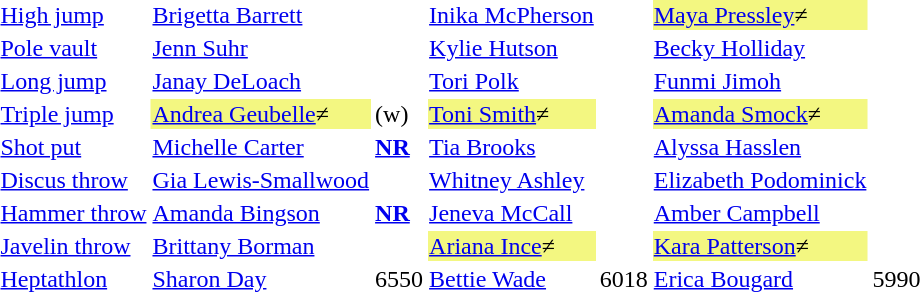<table>
<tr>
<td><a href='#'>High jump</a></td>
<td><a href='#'>Brigetta Barrett</a></td>
<td></td>
<td><a href='#'>Inika McPherson</a></td>
<td></td>
<td style="background:#f3f781;"><a href='#'>Maya Pressley</a>≠</td>
<td></td>
</tr>
<tr>
<td><a href='#'>Pole vault</a></td>
<td><a href='#'>Jenn Suhr</a></td>
<td></td>
<td><a href='#'>Kylie Hutson</a></td>
<td></td>
<td><a href='#'>Becky Holliday</a></td>
<td></td>
</tr>
<tr>
<td><a href='#'>Long jump</a></td>
<td><a href='#'>Janay DeLoach</a></td>
<td></td>
<td><a href='#'>Tori Polk</a></td>
<td></td>
<td><a href='#'>Funmi Jimoh</a></td>
<td></td>
</tr>
<tr>
<td><a href='#'>Triple jump</a></td>
<td style="background:#f3f781;"><a href='#'>Andrea Geubelle</a>≠</td>
<td> (w)</td>
<td style="background:#f3f781;"><a href='#'>Toni Smith</a>≠</td>
<td></td>
<td style="background:#f3f781;"><a href='#'>Amanda Smock</a>≠</td>
<td></td>
</tr>
<tr>
<td><a href='#'>Shot put</a></td>
<td><a href='#'>Michelle Carter</a></td>
<td> <strong><a href='#'>NR</a></strong></td>
<td><a href='#'>Tia Brooks</a></td>
<td></td>
<td><a href='#'>Alyssa Hasslen</a></td>
<td></td>
</tr>
<tr>
<td><a href='#'>Discus throw</a></td>
<td><a href='#'>Gia Lewis-Smallwood</a></td>
<td></td>
<td><a href='#'>Whitney Ashley</a></td>
<td></td>
<td><a href='#'>Elizabeth Podominick</a></td>
<td></td>
</tr>
<tr>
<td><a href='#'>Hammer throw</a></td>
<td><a href='#'>Amanda Bingson</a></td>
<td> <strong><a href='#'>NR</a></strong></td>
<td><a href='#'>Jeneva McCall</a></td>
<td></td>
<td><a href='#'>Amber Campbell</a></td>
<td></td>
</tr>
<tr>
<td><a href='#'>Javelin throw</a></td>
<td><a href='#'>Brittany Borman</a></td>
<td></td>
<td style="background:#f3f781;"><a href='#'>Ariana Ince</a>≠</td>
<td></td>
<td style="background:#f3f781;"><a href='#'>Kara Patterson</a>≠</td>
<td></td>
</tr>
<tr>
<td><a href='#'>Heptathlon</a></td>
<td><a href='#'>Sharon Day</a></td>
<td>6550</td>
<td><a href='#'>Bettie Wade</a></td>
<td>6018</td>
<td><a href='#'>Erica Bougard</a></td>
<td>5990</td>
</tr>
</table>
